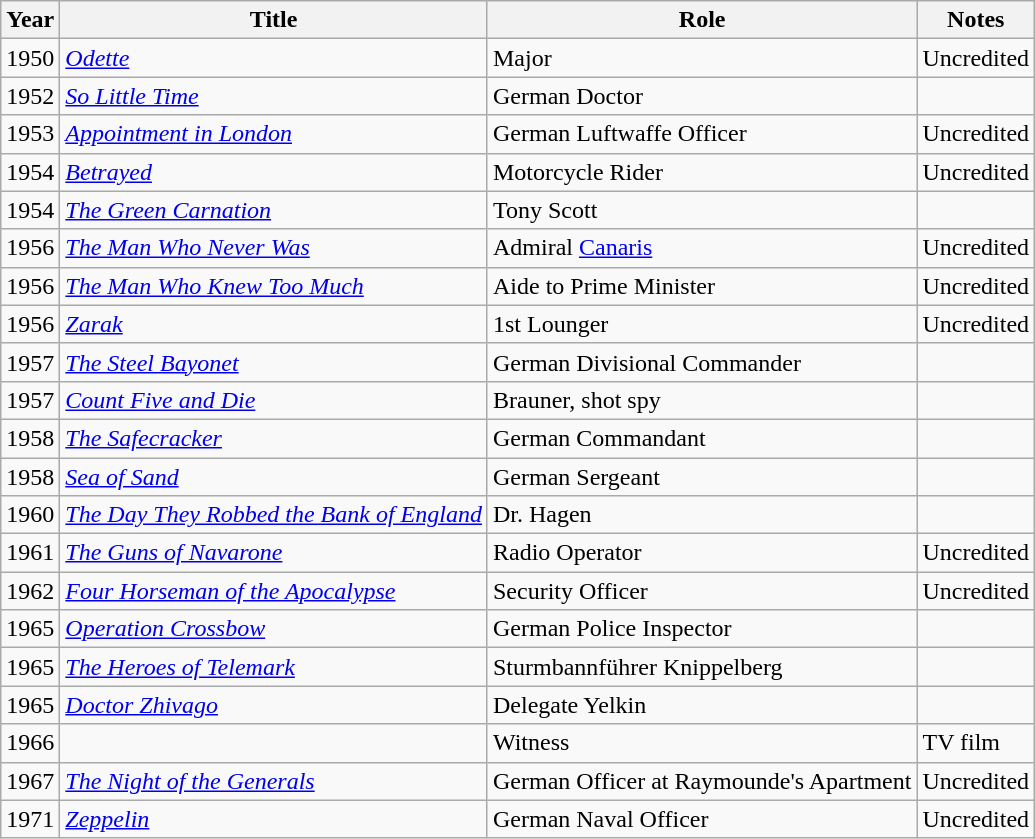<table class="wikitable">
<tr>
<th>Year</th>
<th>Title</th>
<th>Role</th>
<th>Notes</th>
</tr>
<tr>
<td>1950</td>
<td><em><a href='#'>Odette</a></em></td>
<td>Major</td>
<td>Uncredited</td>
</tr>
<tr>
<td>1952</td>
<td><em><a href='#'>So Little Time</a></em></td>
<td>German Doctor</td>
<td></td>
</tr>
<tr>
<td>1953</td>
<td><em><a href='#'>Appointment in London</a></em></td>
<td>German Luftwaffe Officer</td>
<td>Uncredited</td>
</tr>
<tr>
<td>1954</td>
<td><em><a href='#'>Betrayed</a></em></td>
<td>Motorcycle Rider</td>
<td>Uncredited</td>
</tr>
<tr>
<td>1954</td>
<td><em><a href='#'>The Green Carnation</a></em></td>
<td>Tony Scott</td>
<td></td>
</tr>
<tr>
<td>1956</td>
<td><em><a href='#'>The Man Who Never Was</a></em></td>
<td>Admiral <a href='#'>Canaris</a></td>
<td>Uncredited</td>
</tr>
<tr>
<td>1956</td>
<td><em><a href='#'>The Man Who Knew Too Much</a></em></td>
<td>Aide to Prime Minister</td>
<td>Uncredited</td>
</tr>
<tr>
<td>1956</td>
<td><em><a href='#'>Zarak</a></em></td>
<td>1st Lounger</td>
<td>Uncredited</td>
</tr>
<tr>
<td>1957</td>
<td><em><a href='#'>The Steel Bayonet</a></em></td>
<td>German Divisional Commander</td>
<td></td>
</tr>
<tr>
<td>1957</td>
<td><em><a href='#'>Count Five and Die</a></em></td>
<td>Brauner, shot spy</td>
<td></td>
</tr>
<tr>
<td>1958</td>
<td><em><a href='#'>The Safecracker</a></em></td>
<td>German Commandant</td>
<td></td>
</tr>
<tr>
<td>1958</td>
<td><em><a href='#'>Sea of Sand</a></em></td>
<td>German Sergeant</td>
<td></td>
</tr>
<tr>
<td>1960</td>
<td><em><a href='#'>The Day They Robbed the Bank of England</a></em></td>
<td>Dr. Hagen</td>
<td></td>
</tr>
<tr>
<td>1961</td>
<td><em><a href='#'>The Guns of Navarone</a></em></td>
<td>Radio Operator</td>
<td>Uncredited</td>
</tr>
<tr>
<td>1962</td>
<td><em><a href='#'>Four Horseman of the Apocalypse</a></em></td>
<td>Security Officer</td>
<td>Uncredited</td>
</tr>
<tr>
<td>1965</td>
<td><em><a href='#'>Operation Crossbow</a></em></td>
<td>German Police Inspector</td>
<td></td>
</tr>
<tr>
<td>1965</td>
<td><em><a href='#'>The Heroes of Telemark</a></em></td>
<td>Sturmbannführer Knippelberg</td>
<td></td>
</tr>
<tr>
<td>1965</td>
<td><em><a href='#'>Doctor Zhivago</a></em></td>
<td>Delegate Yelkin</td>
<td></td>
</tr>
<tr>
<td>1966</td>
<td><em></em></td>
<td>Witness</td>
<td>TV film</td>
</tr>
<tr>
<td>1967</td>
<td><em><a href='#'>The Night of the Generals</a></em></td>
<td>German Officer at Raymounde's Apartment</td>
<td>Uncredited</td>
</tr>
<tr>
<td>1971</td>
<td><em><a href='#'>Zeppelin</a></em></td>
<td>German Naval Officer</td>
<td>Uncredited</td>
</tr>
</table>
